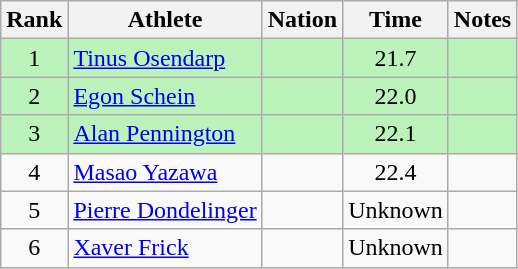<table class="wikitable sortable" style="text-align:center">
<tr>
<th>Rank</th>
<th>Athlete</th>
<th>Nation</th>
<th>Time</th>
<th>Notes</th>
</tr>
<tr bgcolor=bbf3bb>
<td>1</td>
<td align=left><a href='#'>Tinus Osendarp</a></td>
<td align=left></td>
<td>21.7</td>
<td></td>
</tr>
<tr bgcolor=bbf3bb>
<td>2</td>
<td align=left><a href='#'>Egon Schein</a></td>
<td align=left></td>
<td>22.0</td>
<td></td>
</tr>
<tr bgcolor=bbf3bb>
<td>3</td>
<td align=left><a href='#'>Alan Pennington</a></td>
<td align=left></td>
<td>22.1</td>
<td></td>
</tr>
<tr>
<td>4</td>
<td align=left><a href='#'>Masao Yazawa</a></td>
<td align=left></td>
<td>22.4</td>
<td></td>
</tr>
<tr>
<td>5</td>
<td align=left><a href='#'>Pierre Dondelinger</a></td>
<td align=left></td>
<td data-sort-value=30.0>Unknown</td>
<td></td>
</tr>
<tr>
<td>6</td>
<td align=left><a href='#'>Xaver Frick</a></td>
<td align=left></td>
<td data-sort-value=30.0>Unknown</td>
<td></td>
</tr>
</table>
